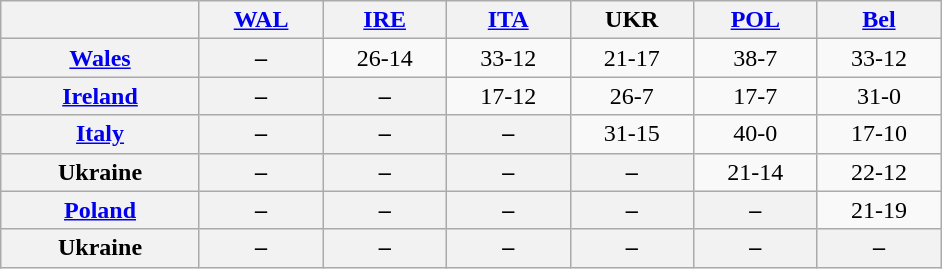<table class="wikitable" border="1" style="text-align:center">
<tr>
<th width="125"> </th>
<th width="75"><a href='#'>WAL</a></th>
<th width="75"><a href='#'>IRE</a></th>
<th width="75"><a href='#'>ITA</a></th>
<th width="75">UKR</th>
<th width="75"><a href='#'>POL</a></th>
<th width="75"><a href='#'>Bel</a></th>
</tr>
<tr>
<th><a href='#'>Wales</a></th>
<th>–</th>
<td>26-14</td>
<td>33-12</td>
<td>21-17</td>
<td>38-7</td>
<td>33-12</td>
</tr>
<tr>
<th><a href='#'>Ireland</a></th>
<th>–</th>
<th>–</th>
<td>17-12</td>
<td>26-7</td>
<td>17-7</td>
<td>31-0</td>
</tr>
<tr>
<th><a href='#'>Italy</a></th>
<th>–</th>
<th>–</th>
<th>–</th>
<td>31-15</td>
<td>40-0</td>
<td>17-10</td>
</tr>
<tr>
<th>Ukraine</th>
<th>–</th>
<th>–</th>
<th>–</th>
<th>–</th>
<td>21-14</td>
<td>22-12</td>
</tr>
<tr>
<th><a href='#'>Poland</a></th>
<th>–</th>
<th>–</th>
<th>–</th>
<th>–</th>
<th>–</th>
<td>21-19</td>
</tr>
<tr>
<th>Ukraine</th>
<th>–</th>
<th>–</th>
<th>–</th>
<th>–</th>
<th>–</th>
<th>–</th>
</tr>
</table>
